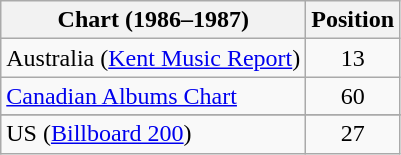<table class="wikitable">
<tr>
<th>Chart (1986–1987)</th>
<th>Position</th>
</tr>
<tr>
<td>Australia (<a href='#'>Kent Music Report</a>)</td>
<td align="center">13</td>
</tr>
<tr>
<td align="left"><a href='#'>Canadian Albums Chart</a></td>
<td align="center">60</td>
</tr>
<tr>
</tr>
<tr>
</tr>
<tr>
<td>US (<a href='#'>Billboard 200</a>)</td>
<td align="center">27</td>
</tr>
</table>
